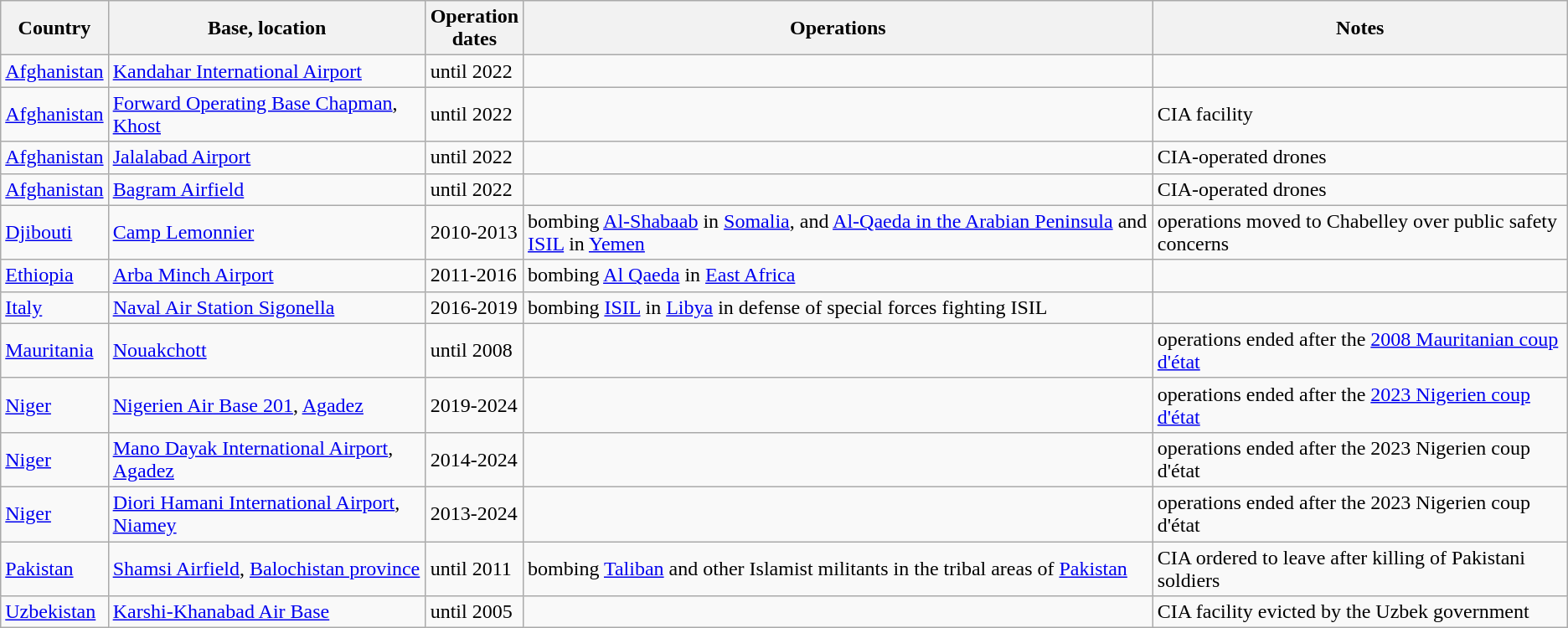<table class="wikitable sortable">
<tr>
<th>Country</th>
<th>Base, location</th>
<th>Operation<br>dates</th>
<th>Operations</th>
<th>Notes</th>
</tr>
<tr>
<td><a href='#'>Afghanistan</a></td>
<td><a href='#'>Kandahar International Airport</a></td>
<td>until 2022</td>
<td></td>
<td></td>
</tr>
<tr>
<td><a href='#'>Afghanistan</a></td>
<td><a href='#'>Forward Operating Base Chapman</a>, <a href='#'>Khost</a></td>
<td>until 2022</td>
<td></td>
<td>CIA facility</td>
</tr>
<tr>
<td><a href='#'>Afghanistan</a></td>
<td><a href='#'>Jalalabad Airport</a></td>
<td>until 2022</td>
<td></td>
<td>CIA-operated drones</td>
</tr>
<tr>
<td><a href='#'>Afghanistan</a></td>
<td><a href='#'>Bagram Airfield</a></td>
<td>until 2022</td>
<td></td>
<td>CIA-operated drones</td>
</tr>
<tr>
<td><a href='#'>Djibouti</a></td>
<td><a href='#'>Camp Lemonnier</a></td>
<td>2010-2013</td>
<td>bombing <a href='#'>Al-Shabaab</a> in <a href='#'>Somalia</a>, and <a href='#'>Al-Qaeda in the Arabian Peninsula</a> and <a href='#'>ISIL</a> in <a href='#'>Yemen</a></td>
<td>operations moved to Chabelley over public safety concerns</td>
</tr>
<tr>
<td><a href='#'>Ethiopia</a></td>
<td><a href='#'>Arba Minch Airport</a></td>
<td>2011-2016</td>
<td>bombing <a href='#'>Al Qaeda</a> in <a href='#'>East Africa</a></td>
<td></td>
</tr>
<tr>
<td><a href='#'>Italy</a></td>
<td><a href='#'>Naval Air Station Sigonella</a></td>
<td>2016-2019</td>
<td>bombing <a href='#'>ISIL</a> in <a href='#'>Libya</a> in defense of special forces fighting ISIL</td>
<td></td>
</tr>
<tr>
<td><a href='#'>Mauritania</a></td>
<td><a href='#'>Nouakchott</a></td>
<td>until 2008</td>
<td></td>
<td>operations ended after the <a href='#'>2008 Mauritanian coup d'état</a></td>
</tr>
<tr>
<td><a href='#'>Niger</a></td>
<td><a href='#'>Nigerien Air Base 201</a>, <a href='#'>Agadez</a></td>
<td>2019-2024</td>
<td></td>
<td>operations ended after the <a href='#'>2023 Nigerien coup d'état</a></td>
</tr>
<tr>
<td><a href='#'>Niger</a></td>
<td><a href='#'>Mano Dayak International Airport</a>, <a href='#'>Agadez</a></td>
<td>2014-2024</td>
<td></td>
<td>operations ended after the 2023 Nigerien coup d'état</td>
</tr>
<tr>
<td><a href='#'>Niger</a></td>
<td><a href='#'>Diori Hamani International Airport</a>, <a href='#'>Niamey</a></td>
<td>2013-2024</td>
<td></td>
<td>operations ended after the 2023 Nigerien coup d'état</td>
</tr>
<tr>
<td><a href='#'>Pakistan</a></td>
<td><a href='#'>Shamsi Airfield</a>, <a href='#'>Balochistan province</a></td>
<td>until 2011</td>
<td>bombing <a href='#'>Taliban</a> and other Islamist militants in the tribal areas of <a href='#'>Pakistan</a></td>
<td>CIA ordered to leave after killing of Pakistani soldiers</td>
</tr>
<tr>
<td><a href='#'>Uzbekistan</a></td>
<td><a href='#'>Karshi-Khanabad Air Base</a></td>
<td>until 2005</td>
<td></td>
<td>CIA facility evicted by the Uzbek government</td>
</tr>
</table>
